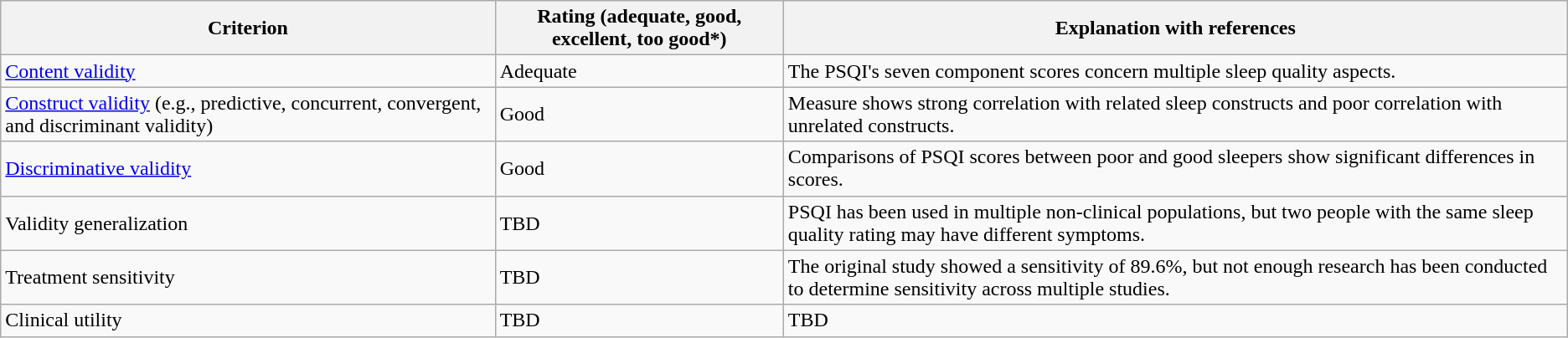<table class="wikitable">
<tr>
<th>Criterion</th>
<th>Rating (adequate, good, excellent, too good*)</th>
<th>Explanation with references</th>
</tr>
<tr>
<td><a href='#'>Content validity</a></td>
<td>Adequate</td>
<td>The PSQI's seven component scores concern multiple sleep quality aspects.</td>
</tr>
<tr>
<td><a href='#'>Construct validity</a> (e.g., predictive, concurrent, convergent, and discriminant validity)</td>
<td>Good</td>
<td>Measure shows strong correlation with related sleep constructs and poor correlation with unrelated constructs.</td>
</tr>
<tr>
<td><a href='#'>Discriminative validity</a></td>
<td>Good</td>
<td>Comparisons of PSQI scores between poor and good sleepers show significant differences in scores.</td>
</tr>
<tr>
<td>Validity generalization</td>
<td>TBD</td>
<td>PSQI has been used in multiple non-clinical populations, but two people with the same sleep quality rating may have different symptoms.</td>
</tr>
<tr>
<td>Treatment sensitivity</td>
<td>TBD</td>
<td>The original study showed a sensitivity of 89.6%, but not enough research has been conducted to determine sensitivity across multiple studies.</td>
</tr>
<tr>
<td>Clinical utility</td>
<td>TBD</td>
<td>TBD</td>
</tr>
</table>
